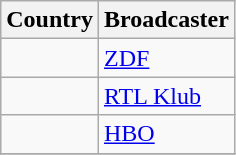<table class="wikitable">
<tr>
<th align=center>Country</th>
<th align=center>Broadcaster</th>
</tr>
<tr>
<td></td>
<td><a href='#'>ZDF</a></td>
</tr>
<tr>
<td></td>
<td><a href='#'>RTL Klub</a></td>
</tr>
<tr>
<td></td>
<td><a href='#'>HBO</a></td>
</tr>
<tr>
</tr>
</table>
